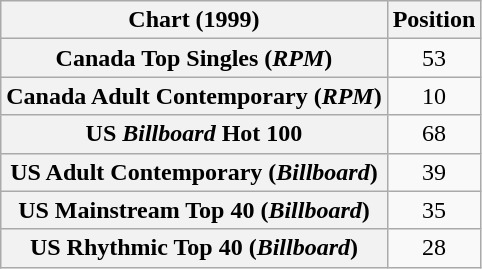<table class="wikitable sortable plainrowheaders" style="text-align:center">
<tr>
<th>Chart (1999)</th>
<th>Position</th>
</tr>
<tr>
<th scope="row">Canada Top Singles (<em>RPM</em>)</th>
<td>53</td>
</tr>
<tr>
<th scope="row">Canada Adult Contemporary (<em>RPM</em>)</th>
<td>10</td>
</tr>
<tr>
<th scope="row">US <em>Billboard</em> Hot 100</th>
<td>68</td>
</tr>
<tr>
<th scope="row">US Adult Contemporary (<em>Billboard</em>)</th>
<td>39</td>
</tr>
<tr>
<th scope="row">US Mainstream Top 40 (<em>Billboard</em>)</th>
<td>35</td>
</tr>
<tr>
<th scope="row">US Rhythmic Top 40 (<em>Billboard</em>)</th>
<td>28</td>
</tr>
</table>
